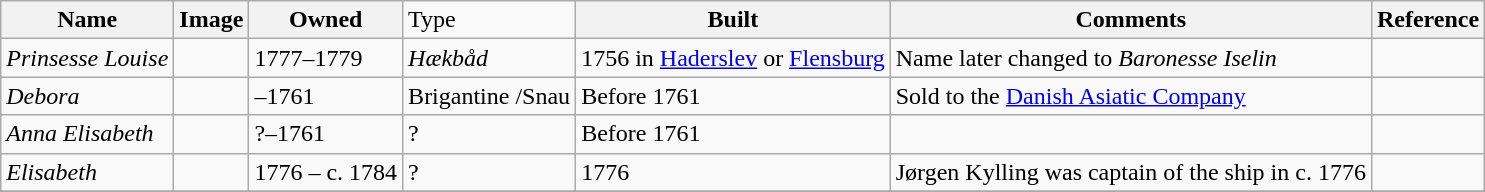<table class="wikitable sortable">
<tr>
<th>Name</th>
<th>Image</th>
<th>Owned</th>
<td>Type</td>
<th>Built</th>
<th>Comments</th>
<th>Reference</th>
</tr>
<tr>
<td><em>Prinsesse Louise</em></td>
<td></td>
<td>1777–1779</td>
<td><em>Hækbåd</em></td>
<td>1756 in <a href='#'>Haderslev</a> or <a href='#'>Flensburg</a></td>
<td>Name later changed to <em>Baronesse Iselin</em></td>
<td></td>
</tr>
<tr>
<td><em>Debora</em></td>
<td></td>
<td>–1761</td>
<td>Brigantine /Snau</td>
<td>Before 1761</td>
<td>Sold to the <a href='#'>Danish Asiatic Company</a></td>
<td></td>
</tr>
<tr>
<td><em>Anna Elisabeth</em></td>
<td></td>
<td>?–1761</td>
<td>?</td>
<td>Before 1761</td>
<td></td>
<td></td>
</tr>
<tr>
<td><em>Elisabeth</em></td>
<td></td>
<td>1776 – c. 1784</td>
<td>?</td>
<td>1776</td>
<td>Jørgen Kylling was captain of the ship in c. 1776</td>
<td></td>
</tr>
<tr>
</tr>
</table>
